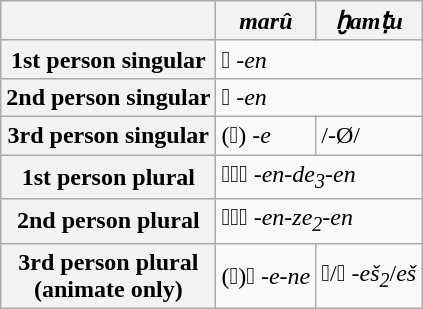<table class="wikitable">
<tr>
<th></th>
<th><em>marû</em></th>
<th><em>ḫamṭu</em></th>
</tr>
<tr>
<th>1st person singular</th>
<td colspan="2">𒂗 <em>-en</em></td>
</tr>
<tr>
<th>2nd person singular</th>
<td colspan="2">𒂗 <em>-en</em></td>
</tr>
<tr>
<th>3rd person singular</th>
<td>(<em>𒂊</em>) <em>-e</em></td>
<td>/-Ø/</td>
</tr>
<tr>
<th>1st person plural</th>
<td colspan="2">𒂗𒉈𒂗 <em>-en-de<sub>3</sub>-en</em></td>
</tr>
<tr>
<th>2nd person plural</th>
<td colspan="2">𒂗𒍢𒂗 <em>-en-ze<sub>2</sub>-en</em></td>
</tr>
<tr>
<th>3rd person plural<br>(animate only)</th>
<td>(<em>𒂊</em>)<em>𒉈 -e-ne</em></td>
<td>𒂠/𒌍 -<em>eš<sub>2</sub></em>/<em>eš</em></td>
</tr>
</table>
